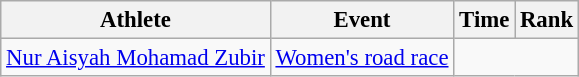<table class=wikitable style=font-size:95%;text-align:center>
<tr>
<th>Athlete</th>
<th>Event</th>
<th>Time</th>
<th>Rank</th>
</tr>
<tr align=center>
<td align=left><a href='#'>Nur Aisyah Mohamad Zubir</a></td>
<td align=left><a href='#'>Women's road race</a></td>
<td colspan="2"></td>
</tr>
</table>
